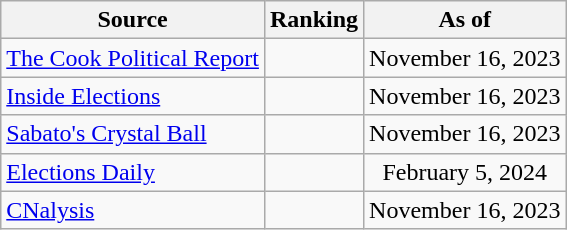<table class="wikitable" style="text-align:center">
<tr>
<th>Source</th>
<th>Ranking</th>
<th>As of</th>
</tr>
<tr>
<td align=left><a href='#'>The Cook Political Report</a></td>
<td></td>
<td>November 16, 2023</td>
</tr>
<tr>
<td align=left><a href='#'>Inside Elections</a></td>
<td></td>
<td>November 16, 2023</td>
</tr>
<tr>
<td align=left><a href='#'>Sabato's Crystal Ball</a></td>
<td></td>
<td>November 16, 2023</td>
</tr>
<tr>
<td align=left><a href='#'>Elections Daily</a></td>
<td></td>
<td>February 5, 2024</td>
</tr>
<tr>
<td align=left><a href='#'>CNalysis</a></td>
<td></td>
<td>November 16, 2023</td>
</tr>
</table>
